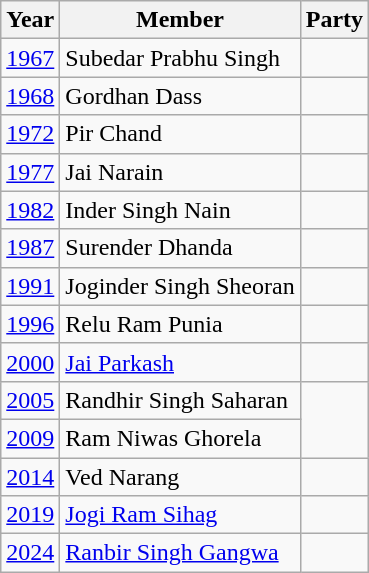<table class="wikitable">
<tr>
<th>Year</th>
<th>Member</th>
<th colspan=2>Party</th>
</tr>
<tr>
<td><a href='#'>1967</a></td>
<td>Subedar Prabhu Singh</td>
<td></td>
</tr>
<tr>
<td><a href='#'>1968</a></td>
<td>Gordhan Dass</td>
</tr>
<tr>
<td><a href='#'>1972</a></td>
<td>Pir Chand</td>
<td></td>
</tr>
<tr>
<td><a href='#'>1977</a></td>
<td>Jai Narain</td>
<td></td>
</tr>
<tr>
<td><a href='#'>1982</a></td>
<td>Inder Singh Nain</td>
<td></td>
</tr>
<tr>
<td><a href='#'>1987</a></td>
<td>Surender Dhanda</td>
<td></td>
</tr>
<tr>
<td><a href='#'>1991</a></td>
<td>Joginder Singh Sheoran</td>
<td></td>
</tr>
<tr>
<td><a href='#'>1996</a></td>
<td>Relu Ram Punia</td>
<td></td>
</tr>
<tr>
<td><a href='#'>2000</a></td>
<td><a href='#'>Jai Parkash</a></td>
<td></td>
</tr>
<tr>
<td><a href='#'>2005</a></td>
<td>Randhir Singh Saharan</td>
</tr>
<tr>
<td><a href='#'>2009</a></td>
<td>Ram Niwas Ghorela</td>
</tr>
<tr>
<td><a href='#'>2014</a></td>
<td>Ved Narang</td>
<td></td>
</tr>
<tr>
<td><a href='#'>2019</a></td>
<td><a href='#'>Jogi Ram Sihag</a></td>
<td></td>
</tr>
<tr>
<td><a href='#'>2024</a></td>
<td><a href='#'>Ranbir Singh Gangwa</a></td>
<td></td>
</tr>
</table>
